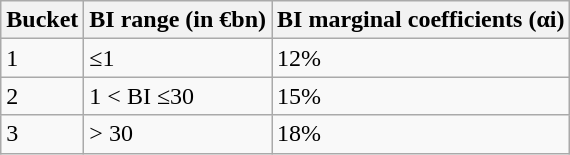<table class="wikitable">
<tr>
<th>Bucket</th>
<th>BI range (in €bn)</th>
<th>BI marginal coefficients (αi)</th>
</tr>
<tr>
<td>1</td>
<td>≤1</td>
<td>12%</td>
</tr>
<tr>
<td>2</td>
<td>1 < BI ≤30</td>
<td>15%</td>
</tr>
<tr>
<td>3</td>
<td>> 30</td>
<td>18%</td>
</tr>
</table>
